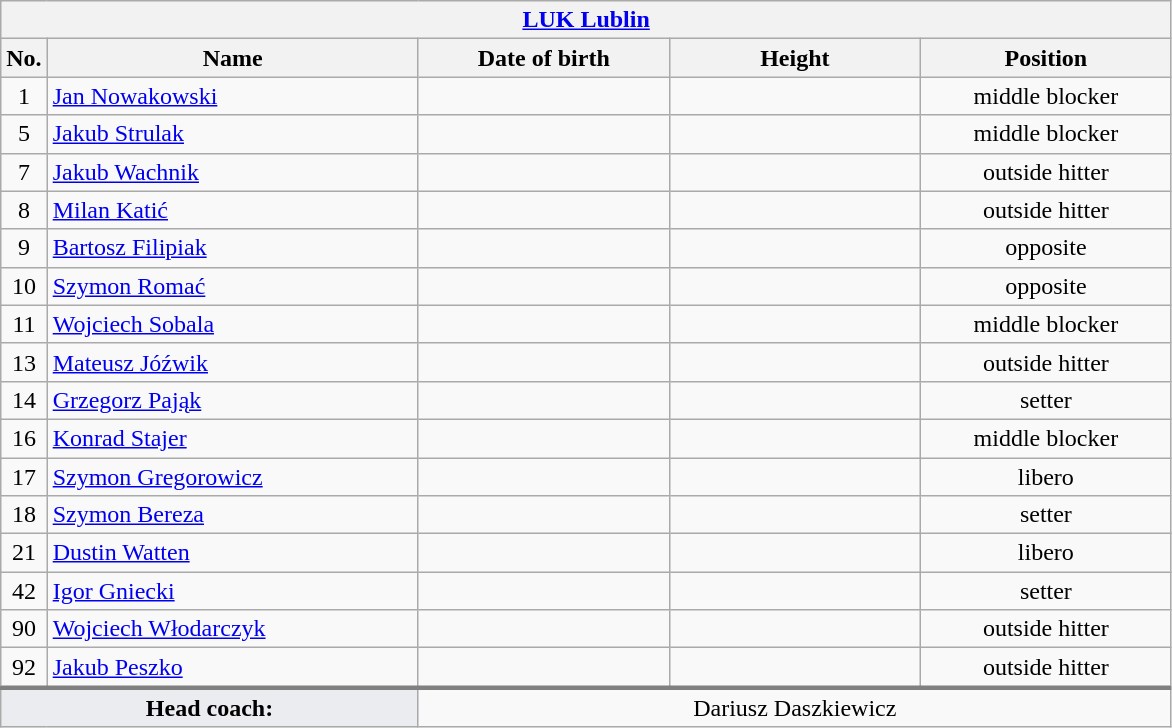<table class="wikitable collapsible collapsed" style="font-size:100%; text-align:center">
<tr>
<th colspan=5 style="width:30em"><a href='#'>LUK Lublin</a></th>
</tr>
<tr>
<th>No.</th>
<th style="width:15em">Name</th>
<th style="width:10em">Date of birth</th>
<th style="width:10em">Height</th>
<th style="width:10em">Position</th>
</tr>
<tr>
<td>1</td>
<td align=left> <a href='#'>Jan Nowakowski</a></td>
<td align=right></td>
<td></td>
<td>middle blocker</td>
</tr>
<tr>
<td>5</td>
<td align=left> <a href='#'>Jakub Strulak</a></td>
<td align=right></td>
<td></td>
<td>middle blocker</td>
</tr>
<tr>
<td>7</td>
<td align=left> <a href='#'>Jakub Wachnik</a></td>
<td align=right></td>
<td></td>
<td>outside hitter</td>
</tr>
<tr>
<td>8</td>
<td align=left> <a href='#'>Milan Katić</a></td>
<td align=right></td>
<td></td>
<td>outside hitter</td>
</tr>
<tr>
<td>9</td>
<td align=left> <a href='#'>Bartosz Filipiak</a></td>
<td align=right></td>
<td></td>
<td>opposite</td>
</tr>
<tr>
<td>10</td>
<td align=left> <a href='#'>Szymon Romać</a></td>
<td align=right></td>
<td></td>
<td>opposite</td>
</tr>
<tr>
<td>11</td>
<td align=left> <a href='#'>Wojciech Sobala</a></td>
<td align=right></td>
<td></td>
<td>middle blocker</td>
</tr>
<tr>
<td>13</td>
<td align=left> <a href='#'>Mateusz Jóźwik</a></td>
<td align=right></td>
<td></td>
<td>outside hitter</td>
</tr>
<tr>
<td>14</td>
<td align=left> <a href='#'>Grzegorz Pająk</a></td>
<td align=right></td>
<td></td>
<td>setter</td>
</tr>
<tr>
<td>16</td>
<td align=left> <a href='#'>Konrad Stajer</a></td>
<td align=right></td>
<td></td>
<td>middle blocker</td>
</tr>
<tr>
<td>17</td>
<td align=left> <a href='#'>Szymon Gregorowicz</a></td>
<td align=right></td>
<td></td>
<td>libero</td>
</tr>
<tr>
<td>18</td>
<td align=left> <a href='#'>Szymon Bereza</a></td>
<td align=right></td>
<td></td>
<td>setter</td>
</tr>
<tr>
<td>21</td>
<td align=left> <a href='#'>Dustin Watten</a></td>
<td align=right></td>
<td></td>
<td>libero</td>
</tr>
<tr>
<td>42</td>
<td align=left> <a href='#'>Igor Gniecki</a></td>
<td align=right></td>
<td></td>
<td>setter</td>
</tr>
<tr>
<td>90</td>
<td align=left> <a href='#'>Wojciech Włodarczyk</a></td>
<td align=right></td>
<td></td>
<td>outside hitter</td>
</tr>
<tr>
<td>92</td>
<td align=left> <a href='#'>Jakub Peszko</a></td>
<td align=right></td>
<td></td>
<td>outside hitter</td>
</tr>
<tr style="border-top: 3px solid grey">
<td colspan=2 style="background:#EAECF0"><strong>Head coach:</strong></td>
<td colspan=3> Dariusz Daszkiewicz</td>
</tr>
</table>
